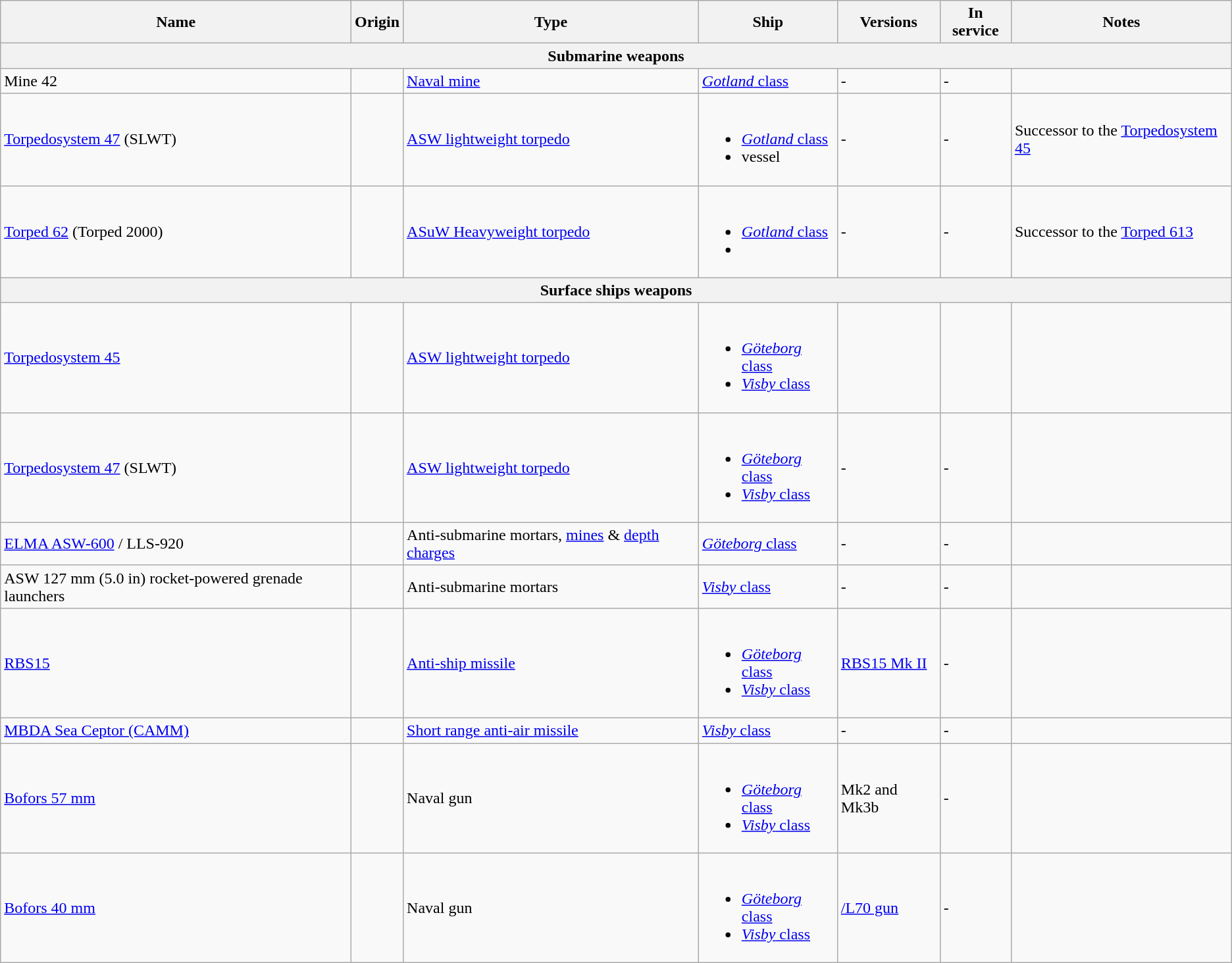<table class="wikitable">
<tr>
<th>Name</th>
<th>Origin</th>
<th>Type</th>
<th>Ship</th>
<th>Versions</th>
<th>In service</th>
<th>Notes</th>
</tr>
<tr>
<th colspan="7">Submarine weapons</th>
</tr>
<tr>
<td>Mine 42</td>
<td></td>
<td><a href='#'>Naval mine</a></td>
<td><a href='#'><em>Gotland</em> class</a></td>
<td>-</td>
<td>-</td>
<td></td>
</tr>
<tr>
<td><a href='#'>Torpedosystem 47</a> (SLWT)</td>
<td></td>
<td><a href='#'>ASW lightweight torpedo</a></td>
<td><br><ul><li><a href='#'><em>Gotland</em> class</a></li><li> vessel</li></ul></td>
<td>-</td>
<td>-</td>
<td>Successor to the <a href='#'>Torpedosystem 45</a></td>
</tr>
<tr>
<td><a href='#'>Torped 62</a> (Torped 2000)</td>
<td></td>
<td><a href='#'>ASuW Heavyweight torpedo</a></td>
<td><br><ul><li><a href='#'><em>Gotland</em> class</a></li><li></li></ul></td>
<td>-</td>
<td>-</td>
<td>Successor to the <a href='#'>Torped 613</a></td>
</tr>
<tr>
<th colspan="7">Surface ships weapons</th>
</tr>
<tr>
<td><a href='#'>Torpedosystem 45</a></td>
<td></td>
<td><a href='#'>ASW lightweight torpedo</a></td>
<td><br><ul><li><a href='#'><em>Göteborg</em> class</a></li><li><a href='#'><em>Visby</em> class</a></li></ul></td>
<td></td>
<td></td>
<td></td>
</tr>
<tr>
<td><a href='#'>Torpedosystem 47</a> (SLWT)</td>
<td></td>
<td><a href='#'>ASW lightweight torpedo</a></td>
<td><br><ul><li><a href='#'><em>Göteborg</em> class</a></li><li><a href='#'><em>Visby</em> class</a></li></ul></td>
<td>-</td>
<td>-</td>
<td></td>
</tr>
<tr>
<td><a href='#'>ELMA ASW-600</a> / LLS-920</td>
<td></td>
<td>Anti-submarine mortars, <a href='#'>mines</a> & <a href='#'>depth charges</a></td>
<td><a href='#'><em>Göteborg</em> class</a></td>
<td>-</td>
<td>-</td>
<td></td>
</tr>
<tr>
<td>ASW 127 mm (5.0 in) rocket-powered grenade launchers</td>
<td></td>
<td>Anti-submarine mortars</td>
<td><a href='#'><em>Visby</em> class</a></td>
<td>-</td>
<td>-</td>
<td></td>
</tr>
<tr>
<td><a href='#'>RBS15</a></td>
<td></td>
<td><a href='#'>Anti-ship missile</a></td>
<td><br><ul><li><a href='#'><em>Göteborg</em> class</a></li><li><a href='#'><em>Visby</em> class</a></li></ul></td>
<td><a href='#'>RBS15 Mk II</a></td>
<td>-</td>
<td></td>
</tr>
<tr>
<td><a href='#'>MBDA Sea Ceptor (CAMM)</a></td>
<td></td>
<td><a href='#'>Short range anti-air missile</a></td>
<td><a href='#'><em>Visby</em> class</a></td>
<td>-</td>
<td>-</td>
<td></td>
</tr>
<tr>
<td><a href='#'>Bofors 57 mm</a></td>
<td></td>
<td>Naval gun</td>
<td><br><ul><li><a href='#'><em>Göteborg</em> class</a></li><li><a href='#'><em>Visby</em> class</a></li></ul></td>
<td>Mk2 and Mk3b</td>
<td>-</td>
<td></td>
</tr>
<tr>
<td><a href='#'>Bofors 40 mm</a></td>
<td></td>
<td>Naval gun</td>
<td><br><ul><li><a href='#'><em>Göteborg</em> class</a></li><li><a href='#'><em>Visby</em> class</a></li></ul></td>
<td><a href='#'>/L70 gun</a></td>
<td>-</td>
<td></td>
</tr>
</table>
